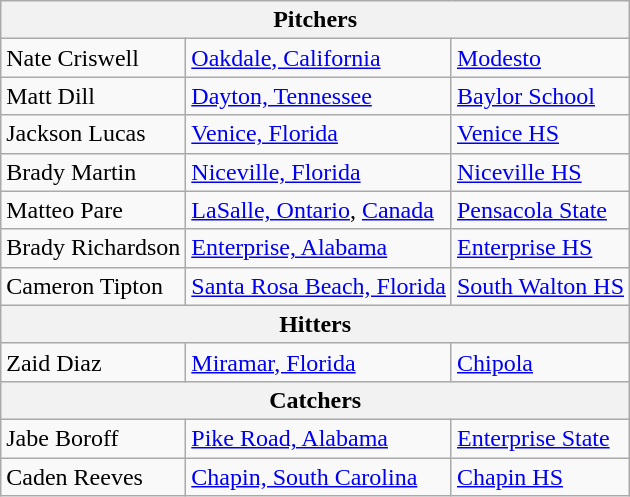<table class="wikitable">
<tr>
<th colspan=3>Pitchers</th>
</tr>
<tr>
<td>Nate Criswell</td>
<td><a href='#'>Oakdale, California</a></td>
<td><a href='#'>Modesto</a></td>
</tr>
<tr>
<td>Matt Dill</td>
<td><a href='#'>Dayton, Tennessee</a></td>
<td><a href='#'>Baylor School</a></td>
</tr>
<tr>
<td>Jackson Lucas</td>
<td><a href='#'>Venice, Florida</a></td>
<td><a href='#'>Venice HS</a></td>
</tr>
<tr>
<td>Brady Martin</td>
<td><a href='#'>Niceville, Florida</a></td>
<td><a href='#'>Niceville HS</a></td>
</tr>
<tr>
<td>Matteo Pare</td>
<td><a href='#'>LaSalle, Ontario</a>, <a href='#'>Canada</a></td>
<td><a href='#'>Pensacola State</a></td>
</tr>
<tr>
<td>Brady Richardson</td>
<td><a href='#'>Enterprise, Alabama</a></td>
<td><a href='#'>Enterprise HS</a></td>
</tr>
<tr>
<td>Cameron Tipton</td>
<td><a href='#'>Santa Rosa Beach, Florida</a></td>
<td><a href='#'>South Walton HS</a></td>
</tr>
<tr>
<th colspan=3>Hitters</th>
</tr>
<tr>
<td>Zaid Diaz</td>
<td><a href='#'>Miramar, Florida</a></td>
<td><a href='#'>Chipola</a></td>
</tr>
<tr>
<th colspan=3>Catchers</th>
</tr>
<tr>
<td>Jabe Boroff</td>
<td><a href='#'>Pike Road, Alabama</a></td>
<td><a href='#'>Enterprise State</a></td>
</tr>
<tr>
<td>Caden Reeves</td>
<td><a href='#'>Chapin, South Carolina</a></td>
<td><a href='#'>Chapin HS</a></td>
</tr>
</table>
